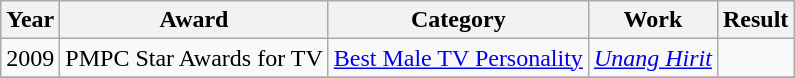<table class="wikitable">
<tr>
<th>Year</th>
<th>Award</th>
<th>Category</th>
<th>Work</th>
<th>Result</th>
</tr>
<tr>
<td>2009</td>
<td>PMPC Star Awards for TV</td>
<td><a href='#'>Best Male TV Personality</a></td>
<td><em><a href='#'>Unang Hirit</a></em></td>
<td></td>
</tr>
<tr>
</tr>
</table>
